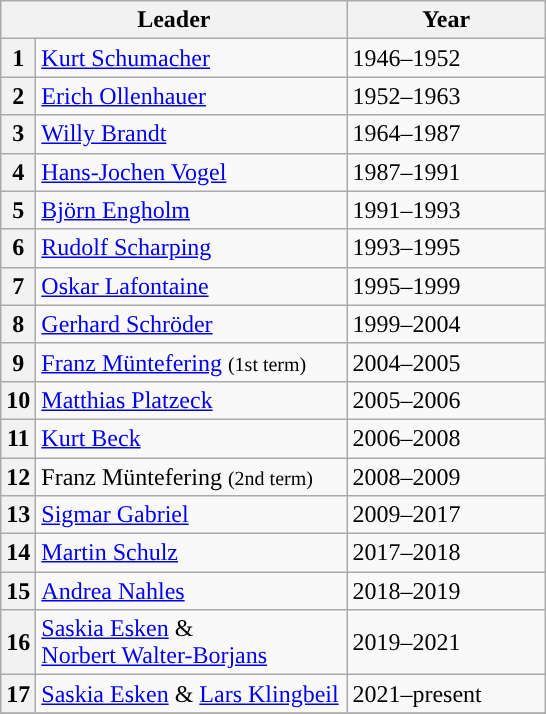<table class="wikitable">
<tr>
<th colspan=2>Leader</th>
<th>Year</th>
</tr>
<tr>
<th style="background:">1</th>
<td style="width:200px;"><a href='#'>Kurt Schumacher</a></td>
<td style="width:125px;">1946–1952</td>
</tr>
<tr>
<th style="background:">2</th>
<td style="width:200px;"><a href='#'>Erich Ollenhauer</a></td>
<td style="width:125px;">1952–1963</td>
</tr>
<tr>
<th style="background:">3</th>
<td style="width:200px;"><a href='#'>Willy Brandt</a></td>
<td style="width:125px;">1964–1987</td>
</tr>
<tr>
<th style="background:">4</th>
<td style="width:200px;"><a href='#'>Hans-Jochen Vogel</a></td>
<td style="width:125px;">1987–1991</td>
</tr>
<tr>
<th style="background:">5</th>
<td style="width:200px;"><a href='#'>Björn Engholm</a></td>
<td style="width:125px;">1991–1993</td>
</tr>
<tr>
<th style="background:">6</th>
<td style="width:200px;"><a href='#'>Rudolf Scharping</a></td>
<td style="width:125px;">1993–1995</td>
</tr>
<tr>
<th style="background:">7</th>
<td style="width:200px;"><a href='#'>Oskar Lafontaine</a></td>
<td style="width:125px;">1995–1999</td>
</tr>
<tr>
<th style="background:">8</th>
<td style="width:200px;"><a href='#'>Gerhard Schröder</a></td>
<td style="width:125px;">1999–2004</td>
</tr>
<tr>
<th style="background:">9</th>
<td style="width:200px;"><a href='#'>Franz Müntefering</a> <small>(1st term)</small></td>
<td>2004–2005</td>
</tr>
<tr>
<th style="background:">10</th>
<td style="width:200px;"><a href='#'>Matthias Platzeck</a></td>
<td style="width:125px;">2005–2006</td>
</tr>
<tr>
<th style="background:">11</th>
<td style="width:200px;"><a href='#'>Kurt Beck</a></td>
<td>2006–2008</td>
</tr>
<tr>
<th style="background:">12<br></th>
<td style="width:200px;">Franz Müntefering <small>(2nd term)</small></td>
<td style="width:125px;">2008–2009</td>
</tr>
<tr>
<th style="background:">13</th>
<td style="width:200px;"><a href='#'>Sigmar Gabriel</a></td>
<td style="width:125px;">2009–2017</td>
</tr>
<tr>
<th style="background:">14</th>
<td style="width:200px;"><a href='#'>Martin Schulz</a></td>
<td style="width:125px;">2017–2018</td>
</tr>
<tr>
<th style="background:">15</th>
<td style="width:200px;"><a href='#'>Andrea Nahles</a></td>
<td style="width:125px;">2018–2019</td>
</tr>
<tr>
<th style="background:">16</th>
<td style="width:200px;"><a href='#'>Saskia Esken</a> &<br><a href='#'>Norbert Walter-Borjans</a></td>
<td style="width:125px;">2019–2021</td>
</tr>
<tr>
<th style="background:">17</th>
<td style="width:200px;"><a href='#'>Saskia Esken</a> & <a href='#'>Lars Klingbeil</a></td>
<td style="width:125px;">2021–present</td>
</tr>
<tr>
</tr>
</table>
